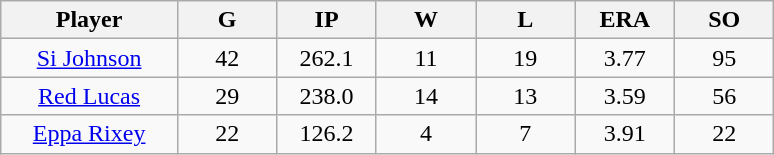<table class="wikitable sortable">
<tr>
<th bgcolor="#DDDDFF" width="16%">Player</th>
<th bgcolor="#DDDDFF" width="9%">G</th>
<th bgcolor="#DDDDFF" width="9%">IP</th>
<th bgcolor="#DDDDFF" width="9%">W</th>
<th bgcolor="#DDDDFF" width="9%">L</th>
<th bgcolor="#DDDDFF" width="9%">ERA</th>
<th bgcolor="#DDDDFF" width="9%">SO</th>
</tr>
<tr align="center">
<td><a href='#'>Si Johnson</a></td>
<td>42</td>
<td>262.1</td>
<td>11</td>
<td>19</td>
<td>3.77</td>
<td>95</td>
</tr>
<tr align=center>
<td><a href='#'>Red Lucas</a></td>
<td>29</td>
<td>238.0</td>
<td>14</td>
<td>13</td>
<td>3.59</td>
<td>56</td>
</tr>
<tr align=center>
<td><a href='#'>Eppa Rixey</a></td>
<td>22</td>
<td>126.2</td>
<td>4</td>
<td>7</td>
<td>3.91</td>
<td>22</td>
</tr>
</table>
